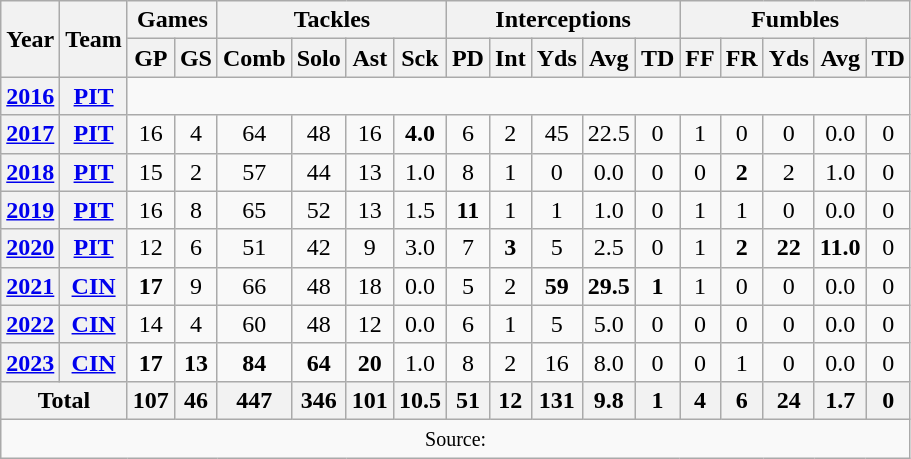<table class="wikitable" style="text-align:center;">
<tr>
<th rowspan="2">Year</th>
<th rowspan="2">Team</th>
<th colspan="2">Games</th>
<th colspan="4">Tackles</th>
<th colspan="5">Interceptions</th>
<th colspan="5">Fumbles</th>
</tr>
<tr>
<th>GP</th>
<th>GS</th>
<th>Comb</th>
<th>Solo</th>
<th>Ast</th>
<th>Sck</th>
<th>PD</th>
<th>Int</th>
<th>Yds</th>
<th>Avg</th>
<th>TD</th>
<th>FF</th>
<th>FR</th>
<th>Yds</th>
<th>Avg</th>
<th>TD</th>
</tr>
<tr>
<th><a href='#'>2016</a></th>
<th><a href='#'>PIT</a></th>
<td colspan="16"></td>
</tr>
<tr>
<th><a href='#'>2017</a></th>
<th><a href='#'>PIT</a></th>
<td>16</td>
<td>4</td>
<td>64</td>
<td>48</td>
<td>16</td>
<td><strong>4.0</strong></td>
<td>6</td>
<td>2</td>
<td>45</td>
<td>22.5</td>
<td>0</td>
<td>1</td>
<td>0</td>
<td>0</td>
<td>0.0</td>
<td>0</td>
</tr>
<tr>
<th><a href='#'>2018</a></th>
<th><a href='#'>PIT</a></th>
<td>15</td>
<td>2</td>
<td>57</td>
<td>44</td>
<td>13</td>
<td>1.0</td>
<td>8</td>
<td>1</td>
<td>0</td>
<td>0.0</td>
<td>0</td>
<td>0</td>
<td><strong>2</strong></td>
<td>2</td>
<td>1.0</td>
<td>0</td>
</tr>
<tr>
<th><a href='#'>2019</a></th>
<th><a href='#'>PIT</a></th>
<td>16</td>
<td>8</td>
<td>65</td>
<td>52</td>
<td>13</td>
<td>1.5</td>
<td><strong>11</strong></td>
<td>1</td>
<td>1</td>
<td>1.0</td>
<td>0</td>
<td>1</td>
<td>1</td>
<td>0</td>
<td>0.0</td>
<td>0</td>
</tr>
<tr>
<th><a href='#'>2020</a></th>
<th><a href='#'>PIT</a></th>
<td>12</td>
<td>6</td>
<td>51</td>
<td>42</td>
<td>9</td>
<td>3.0</td>
<td>7</td>
<td><strong>3</strong></td>
<td>5</td>
<td>2.5</td>
<td>0</td>
<td>1</td>
<td><strong>2</strong></td>
<td><strong>22</strong></td>
<td><strong>11.0</strong></td>
<td>0</td>
</tr>
<tr>
<th><a href='#'>2021</a></th>
<th><a href='#'>CIN</a></th>
<td><strong>17</strong></td>
<td>9</td>
<td>66</td>
<td>48</td>
<td>18</td>
<td>0.0</td>
<td>5</td>
<td>2</td>
<td><strong>59</strong></td>
<td><strong>29.5</strong></td>
<td><strong>1</strong></td>
<td>1</td>
<td>0</td>
<td>0</td>
<td>0.0</td>
<td>0</td>
</tr>
<tr>
<th><a href='#'>2022</a></th>
<th><a href='#'>CIN</a></th>
<td>14</td>
<td>4</td>
<td>60</td>
<td>48</td>
<td>12</td>
<td>0.0</td>
<td>6</td>
<td>1</td>
<td>5</td>
<td>5.0</td>
<td>0</td>
<td>0</td>
<td>0</td>
<td>0</td>
<td>0.0</td>
<td>0</td>
</tr>
<tr>
<th><a href='#'>2023</a></th>
<th><a href='#'>CIN</a></th>
<td><strong>17</strong></td>
<td><strong>13</strong></td>
<td><strong>84</strong></td>
<td><strong>64</strong></td>
<td><strong>20</strong></td>
<td>1.0</td>
<td>8</td>
<td>2</td>
<td>16</td>
<td>8.0</td>
<td>0</td>
<td>0</td>
<td>1</td>
<td>0</td>
<td>0.0</td>
<td>0</td>
</tr>
<tr>
<th colspan="2">Total</th>
<th>107</th>
<th>46</th>
<th>447</th>
<th>346</th>
<th>101</th>
<th>10.5</th>
<th>51</th>
<th>12</th>
<th>131</th>
<th>9.8</th>
<th>1</th>
<th>4</th>
<th>6</th>
<th>24</th>
<th>1.7</th>
<th>0</th>
</tr>
<tr>
<td colspan="18"><small>Source: </small></td>
</tr>
</table>
